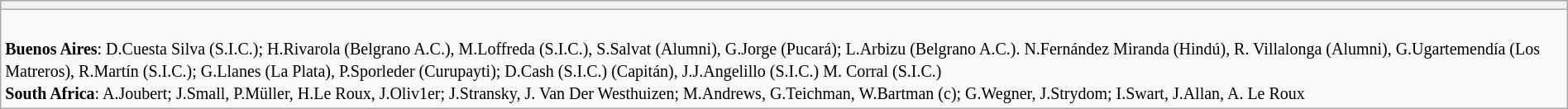<table style="width:100%" class="wikitable collapsible collapsed">
<tr>
<th></th>
</tr>
<tr>
<td><br>





<small><strong>Buenos Aires</strong>: D.Cuesta Silva (S.I.C.); H.Rivarola (Belgrano A.C.), M.Loffreda (S.I.C.), S.Salvat (Alumni), G.Jorge (Pucará); L.Arbizu (Belgrano A.C.). N.Fernández Miranda (Hindú), R. Villalonga (Alumni), G.Ugartemendía (Los Matreros), R.Martín (S.I.C.); G.Llanes (La Plata), P.Sporleder (Curupayti); D.Cash (S.I.C.) (Capitán), J.J.Angelillo (S.I.C.) M. Corral (S.I.C.) <br>
<strong>South Africa</strong>: A.Joubert; J.Small, P.Müller, H.Le Roux, J.Oliv1er; J.Stransky, J. Van Der Westhuizen; M.Andrews, G.Teichman, W.Bartman (c); G.Wegner, J.Strydom; I.Swart, J.Allan, A. Le Roux 
</small></td>
</tr>
</table>
